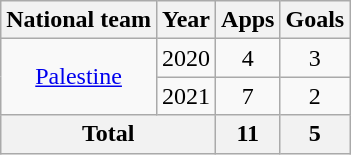<table class="wikitable" style="text-align:center">
<tr>
<th>National team</th>
<th>Year</th>
<th>Apps</th>
<th>Goals</th>
</tr>
<tr>
<td rowspan="2"><a href='#'>Palestine</a></td>
<td>2020</td>
<td>4</td>
<td>3</td>
</tr>
<tr>
<td>2021</td>
<td>7</td>
<td>2</td>
</tr>
<tr>
<th colspan="2">Total</th>
<th>11</th>
<th>5</th>
</tr>
</table>
